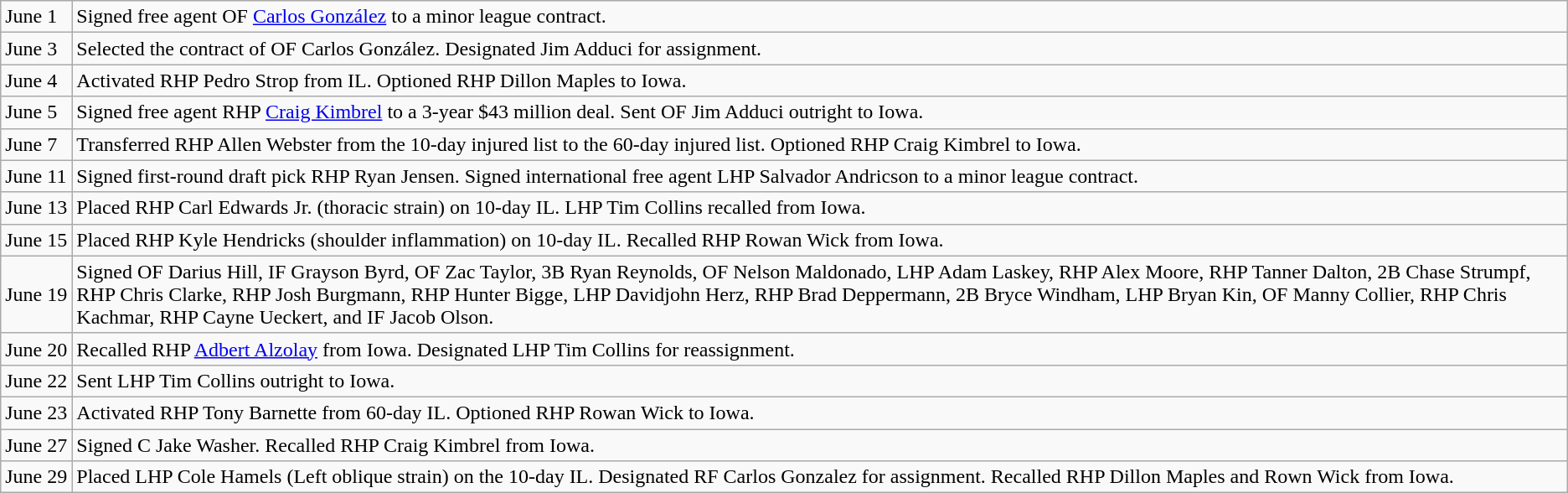<table class="wikitable">
<tr>
<td>June 1</td>
<td>Signed free agent OF <a href='#'>Carlos González</a> to a minor league contract.</td>
</tr>
<tr>
<td>June 3</td>
<td>Selected the contract of OF Carlos González. Designated Jim Adduci for assignment.</td>
</tr>
<tr>
<td>June 4</td>
<td>Activated RHP Pedro Strop from IL. Optioned RHP Dillon Maples to Iowa.</td>
</tr>
<tr>
<td>June 5</td>
<td>Signed free agent RHP <a href='#'>Craig Kimbrel</a> to a 3-year $43 million deal. Sent OF Jim Adduci outright to Iowa.</td>
</tr>
<tr>
<td>June 7</td>
<td>Transferred RHP Allen Webster from the 10-day injured list to the 60-day injured list. Optioned RHP Craig Kimbrel to Iowa.</td>
</tr>
<tr>
<td>June 11</td>
<td>Signed first-round draft pick RHP Ryan Jensen. Signed international free agent LHP Salvador Andricson to a minor league contract.</td>
</tr>
<tr>
<td>June 13</td>
<td>Placed RHP Carl Edwards Jr. (thoracic strain) on 10-day IL. LHP Tim Collins recalled from Iowa.</td>
</tr>
<tr>
<td>June 15</td>
<td>Placed RHP Kyle Hendricks (shoulder inflammation) on 10-day IL. Recalled RHP Rowan Wick from Iowa.</td>
</tr>
<tr>
<td>June 19</td>
<td>Signed OF Darius Hill, IF Grayson Byrd, OF Zac Taylor, 3B Ryan Reynolds, OF Nelson Maldonado, LHP Adam Laskey, RHP Alex Moore, RHP Tanner Dalton, 2B Chase Strumpf, RHP Chris Clarke, RHP Josh Burgmann, RHP Hunter Bigge, LHP Davidjohn Herz, RHP Brad Deppermann, 2B Bryce Windham, LHP Bryan Kin, OF Manny Collier, RHP Chris Kachmar, RHP Cayne Ueckert, and IF Jacob Olson.</td>
</tr>
<tr>
<td>June 20</td>
<td>Recalled RHP <a href='#'>Adbert Alzolay</a> from Iowa. Designated LHP Tim Collins for reassignment.</td>
</tr>
<tr>
<td>June 22</td>
<td>Sent LHP Tim Collins outright to Iowa.</td>
</tr>
<tr>
<td>June 23</td>
<td>Activated RHP Tony Barnette from 60-day IL. Optioned RHP Rowan Wick to Iowa.</td>
</tr>
<tr>
<td>June 27</td>
<td>Signed C Jake Washer. Recalled RHP Craig Kimbrel from Iowa.</td>
</tr>
<tr>
<td>June 29</td>
<td>Placed LHP Cole Hamels (Left oblique strain) on the 10-day IL. Designated RF Carlos Gonzalez for assignment. Recalled RHP Dillon Maples and Rown Wick from Iowa.</td>
</tr>
</table>
